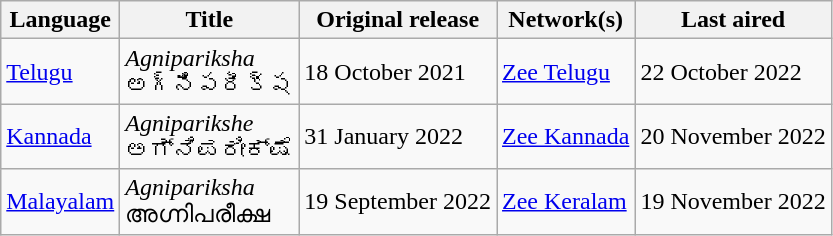<table class="wikitable">
<tr>
<th>Language</th>
<th>Title</th>
<th>Original release</th>
<th>Network(s)</th>
<th>Last aired</th>
</tr>
<tr>
<td><a href='#'>Telugu</a></td>
<td><em>Agnipariksha</em> <br> అగ్నిపరీక్ష</td>
<td>18 October 2021</td>
<td><a href='#'>Zee Telugu</a></td>
<td>22 October 2022</td>
</tr>
<tr>
<td><a href='#'>Kannada</a></td>
<td><em>Agniparikshe</em> <br> ಅಗ್ನಿಪರೀಕ್ಷೆ</td>
<td>31 January 2022</td>
<td><a href='#'>Zee Kannada</a></td>
<td>20 November 2022</td>
</tr>
<tr>
<td><a href='#'>Malayalam</a></td>
<td><em>Agnipariksha</em> <br> അഗ്നിപരീക്ഷ</td>
<td>19 September 2022</td>
<td><a href='#'>Zee Keralam</a></td>
<td>19 November 2022</td>
</tr>
</table>
